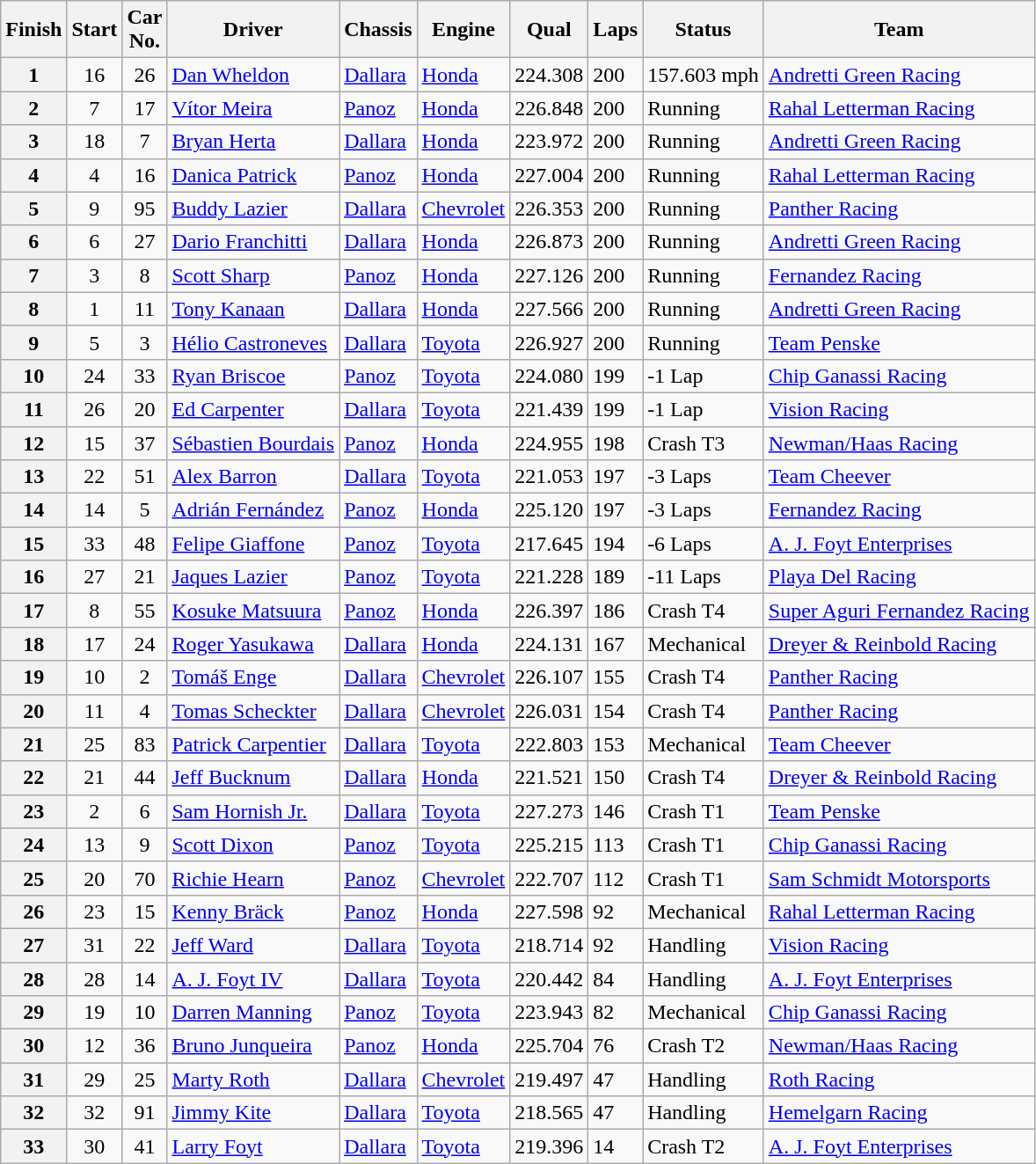<table class="wikitable">
<tr>
<th>Finish</th>
<th>Start</th>
<th>Car<br>No.</th>
<th>Driver</th>
<th>Chassis</th>
<th>Engine</th>
<th>Qual</th>
<th>Laps</th>
<th>Status</th>
<th>Team</th>
</tr>
<tr>
<th>1</th>
<td align="center">16</td>
<td align="center">26</td>
<td> <a href='#'>Dan Wheldon</a></td>
<td><a href='#'>Dallara</a></td>
<td><a href='#'>Honda</a></td>
<td>224.308</td>
<td>200</td>
<td>157.603 mph</td>
<td><a href='#'>Andretti Green Racing</a></td>
</tr>
<tr>
<th>2</th>
<td align="center">7</td>
<td align="center">17</td>
<td> <a href='#'>Vítor Meira</a></td>
<td><a href='#'>Panoz</a></td>
<td><a href='#'>Honda</a></td>
<td>226.848</td>
<td>200</td>
<td>Running</td>
<td><a href='#'>Rahal Letterman Racing</a></td>
</tr>
<tr>
<th>3</th>
<td align="center">18</td>
<td align="center">7</td>
<td> <a href='#'>Bryan Herta</a></td>
<td><a href='#'>Dallara</a></td>
<td><a href='#'>Honda</a></td>
<td>223.972</td>
<td>200</td>
<td>Running</td>
<td><a href='#'>Andretti Green Racing</a></td>
</tr>
<tr>
<th>4</th>
<td align="center">4</td>
<td align="center">16</td>
<td> <a href='#'>Danica Patrick</a> <strong></strong></td>
<td><a href='#'>Panoz</a></td>
<td><a href='#'>Honda</a></td>
<td>227.004</td>
<td>200</td>
<td>Running</td>
<td><a href='#'>Rahal Letterman Racing</a></td>
</tr>
<tr>
<th>5</th>
<td align="center">9</td>
<td align="center">95</td>
<td> <a href='#'>Buddy Lazier</a> <strong></strong></td>
<td><a href='#'>Dallara</a></td>
<td><a href='#'>Chevrolet</a></td>
<td>226.353</td>
<td>200</td>
<td>Running</td>
<td><a href='#'>Panther Racing</a></td>
</tr>
<tr>
<th>6</th>
<td align="center">6</td>
<td align="center">27</td>
<td> <a href='#'>Dario Franchitti</a></td>
<td><a href='#'>Dallara</a></td>
<td><a href='#'>Honda</a></td>
<td>226.873</td>
<td>200</td>
<td>Running</td>
<td><a href='#'>Andretti Green Racing</a></td>
</tr>
<tr>
<th>7</th>
<td align="center">3</td>
<td align="center">8</td>
<td> <a href='#'>Scott Sharp</a></td>
<td><a href='#'>Panoz</a></td>
<td><a href='#'>Honda</a></td>
<td>227.126</td>
<td>200</td>
<td>Running</td>
<td><a href='#'>Fernandez Racing</a></td>
</tr>
<tr>
<th>8</th>
<td align="center">1</td>
<td align="center">11</td>
<td> <a href='#'>Tony Kanaan</a></td>
<td><a href='#'>Dallara</a></td>
<td><a href='#'>Honda</a></td>
<td>227.566</td>
<td>200</td>
<td>Running</td>
<td><a href='#'>Andretti Green Racing</a></td>
</tr>
<tr>
<th>9</th>
<td align="center">5</td>
<td align="center">3</td>
<td> <a href='#'>Hélio Castroneves</a> <strong></strong></td>
<td><a href='#'>Dallara</a></td>
<td><a href='#'>Toyota</a></td>
<td>226.927</td>
<td>200</td>
<td>Running</td>
<td><a href='#'>Team Penske</a></td>
</tr>
<tr>
<th>10</th>
<td align="center">24</td>
<td align="center">33</td>
<td> <a href='#'>Ryan Briscoe</a> <strong></strong></td>
<td><a href='#'>Panoz</a></td>
<td><a href='#'>Toyota</a></td>
<td>224.080</td>
<td>199</td>
<td>-1 Lap</td>
<td><a href='#'>Chip Ganassi Racing</a></td>
</tr>
<tr>
<th>11</th>
<td align="center">26</td>
<td align="center">20</td>
<td> <a href='#'>Ed Carpenter</a></td>
<td><a href='#'>Dallara</a></td>
<td><a href='#'>Toyota</a></td>
<td>221.439</td>
<td>199</td>
<td>-1 Lap</td>
<td><a href='#'>Vision Racing</a></td>
</tr>
<tr>
<th>12</th>
<td align="center">15</td>
<td align="center">37</td>
<td> <a href='#'>Sébastien Bourdais</a> <strong></strong></td>
<td><a href='#'>Panoz</a></td>
<td><a href='#'>Honda</a></td>
<td>224.955</td>
<td>198</td>
<td>Crash T3</td>
<td><a href='#'>Newman/Haas Racing</a></td>
</tr>
<tr>
<th>13</th>
<td align="center">22</td>
<td align="center">51</td>
<td> <a href='#'>Alex Barron</a></td>
<td><a href='#'>Dallara</a></td>
<td><a href='#'>Toyota</a></td>
<td>221.053</td>
<td>197</td>
<td>-3 Laps</td>
<td><a href='#'>Team Cheever</a></td>
</tr>
<tr>
<th>14</th>
<td align="center">14</td>
<td align="center">5</td>
<td> <a href='#'>Adrián Fernández</a></td>
<td><a href='#'>Panoz</a></td>
<td><a href='#'>Honda</a></td>
<td>225.120</td>
<td>197</td>
<td>-3 Laps</td>
<td><a href='#'>Fernandez Racing</a></td>
</tr>
<tr>
<th>15</th>
<td align="center">33</td>
<td align="center">48</td>
<td> <a href='#'>Felipe Giaffone</a></td>
<td><a href='#'>Panoz</a></td>
<td><a href='#'>Toyota</a></td>
<td>217.645</td>
<td>194</td>
<td>-6 Laps</td>
<td><a href='#'>A. J. Foyt Enterprises</a></td>
</tr>
<tr>
<th>16</th>
<td align="center">27</td>
<td align="center">21</td>
<td> <a href='#'>Jaques Lazier</a></td>
<td><a href='#'>Panoz</a></td>
<td><a href='#'>Toyota</a></td>
<td>221.228</td>
<td>189</td>
<td>-11 Laps</td>
<td><a href='#'>Playa Del Racing</a></td>
</tr>
<tr>
<th>17</th>
<td align="center">8</td>
<td align="center">55</td>
<td> <a href='#'>Kosuke Matsuura</a></td>
<td><a href='#'>Panoz</a></td>
<td><a href='#'>Honda</a></td>
<td>226.397</td>
<td>186</td>
<td>Crash T4</td>
<td><a href='#'>Super Aguri Fernandez Racing</a></td>
</tr>
<tr>
<th>18</th>
<td align="center">17</td>
<td align="center">24</td>
<td> <a href='#'>Roger Yasukawa</a></td>
<td><a href='#'>Dallara</a></td>
<td><a href='#'>Honda</a></td>
<td>224.131</td>
<td>167</td>
<td>Mechanical</td>
<td><a href='#'>Dreyer & Reinbold Racing</a></td>
</tr>
<tr>
<th>19</th>
<td align="center">10</td>
<td align="center">2</td>
<td> <a href='#'>Tomáš Enge</a> <strong></strong></td>
<td><a href='#'>Dallara</a></td>
<td><a href='#'>Chevrolet</a></td>
<td>226.107</td>
<td>155</td>
<td>Crash T4</td>
<td><a href='#'>Panther Racing</a></td>
</tr>
<tr>
<th>20</th>
<td align="center">11</td>
<td align="center">4</td>
<td> <a href='#'>Tomas Scheckter</a></td>
<td><a href='#'>Dallara</a></td>
<td><a href='#'>Chevrolet</a></td>
<td>226.031</td>
<td>154</td>
<td>Crash T4</td>
<td><a href='#'>Panther Racing</a></td>
</tr>
<tr>
<th>21</th>
<td align="center">25</td>
<td align="center">83</td>
<td> <a href='#'>Patrick Carpentier</a> <strong></strong></td>
<td><a href='#'>Dallara</a></td>
<td><a href='#'>Toyota</a></td>
<td>222.803</td>
<td>153</td>
<td>Mechanical</td>
<td><a href='#'>Team Cheever</a></td>
</tr>
<tr>
<th>22</th>
<td align="center">21</td>
<td align="center">44</td>
<td> <a href='#'>Jeff Bucknum</a> <strong></strong></td>
<td><a href='#'>Dallara</a></td>
<td><a href='#'>Honda</a></td>
<td>221.521</td>
<td>150</td>
<td>Crash T4</td>
<td><a href='#'>Dreyer & Reinbold Racing</a></td>
</tr>
<tr>
<th>23</th>
<td align="center">2</td>
<td align="center">6</td>
<td> <a href='#'>Sam Hornish Jr.</a></td>
<td><a href='#'>Dallara</a></td>
<td><a href='#'>Toyota</a></td>
<td>227.273</td>
<td>146</td>
<td>Crash T1</td>
<td><a href='#'>Team Penske</a></td>
</tr>
<tr>
<th>24</th>
<td align="center">13</td>
<td align="center">9</td>
<td> <a href='#'>Scott Dixon</a></td>
<td><a href='#'>Panoz</a></td>
<td><a href='#'>Toyota</a></td>
<td>225.215</td>
<td>113</td>
<td>Crash T1</td>
<td><a href='#'>Chip Ganassi Racing</a></td>
</tr>
<tr>
<th>25</th>
<td align="center">20</td>
<td align="center">70</td>
<td> <a href='#'>Richie Hearn</a></td>
<td><a href='#'>Panoz</a></td>
<td><a href='#'>Chevrolet</a></td>
<td>222.707</td>
<td>112</td>
<td>Crash T1</td>
<td><a href='#'>Sam Schmidt Motorsports</a></td>
</tr>
<tr>
<th>26</th>
<td align="center">23</td>
<td align="center">15</td>
<td> <a href='#'>Kenny Bräck</a> <strong></strong></td>
<td><a href='#'>Panoz</a></td>
<td><a href='#'>Honda</a></td>
<td>227.598</td>
<td>92</td>
<td>Mechanical</td>
<td><a href='#'>Rahal Letterman Racing</a></td>
</tr>
<tr>
<th>27</th>
<td align="center">31</td>
<td align="center">22</td>
<td> <a href='#'>Jeff Ward</a></td>
<td><a href='#'>Dallara</a></td>
<td><a href='#'>Toyota</a></td>
<td>218.714</td>
<td>92</td>
<td>Handling</td>
<td><a href='#'>Vision Racing</a></td>
</tr>
<tr>
<th>28</th>
<td align="center">28</td>
<td align="center">14</td>
<td> <a href='#'>A. J. Foyt IV</a></td>
<td><a href='#'>Dallara</a></td>
<td><a href='#'>Toyota</a></td>
<td>220.442</td>
<td>84</td>
<td>Handling</td>
<td><a href='#'>A. J. Foyt Enterprises</a></td>
</tr>
<tr>
<th>29</th>
<td align="center">19</td>
<td align="center">10</td>
<td> <a href='#'>Darren Manning</a></td>
<td><a href='#'>Panoz</a></td>
<td><a href='#'>Toyota</a></td>
<td>223.943</td>
<td>82</td>
<td>Mechanical</td>
<td><a href='#'>Chip Ganassi Racing</a></td>
</tr>
<tr>
<th>30</th>
<td align="center">12</td>
<td align="center">36</td>
<td> <a href='#'>Bruno Junqueira</a></td>
<td><a href='#'>Panoz</a></td>
<td><a href='#'>Honda</a></td>
<td>225.704</td>
<td>76</td>
<td>Crash T2</td>
<td><a href='#'>Newman/Haas Racing</a></td>
</tr>
<tr>
<th>31</th>
<td align="center">29</td>
<td align="center">25</td>
<td> <a href='#'>Marty Roth</a></td>
<td><a href='#'>Dallara</a></td>
<td><a href='#'>Chevrolet</a></td>
<td>219.497</td>
<td>47</td>
<td>Handling</td>
<td><a href='#'>Roth Racing</a></td>
</tr>
<tr>
<th>32</th>
<td align="center">32</td>
<td align="center">91</td>
<td> <a href='#'>Jimmy Kite</a></td>
<td><a href='#'>Dallara</a></td>
<td><a href='#'>Toyota</a></td>
<td>218.565</td>
<td>47</td>
<td>Handling</td>
<td><a href='#'>Hemelgarn Racing</a></td>
</tr>
<tr>
<th>33</th>
<td align="center">30</td>
<td align="center">41</td>
<td> <a href='#'>Larry Foyt</a></td>
<td><a href='#'>Dallara</a></td>
<td><a href='#'>Toyota</a></td>
<td>219.396</td>
<td>14</td>
<td>Crash T2</td>
<td><a href='#'>A. J. Foyt Enterprises</a></td>
</tr>
</table>
